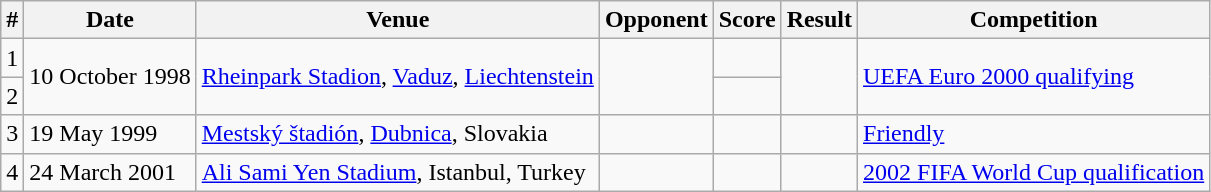<table class="wikitable">
<tr>
<th>#</th>
<th>Date</th>
<th>Venue</th>
<th>Opponent</th>
<th>Score</th>
<th>Result</th>
<th>Competition</th>
</tr>
<tr>
<td>1</td>
<td rowspan="2">10 October 1998</td>
<td rowspan="2"><a href='#'>Rheinpark Stadion</a>, <a href='#'>Vaduz</a>, <a href='#'>Liechtenstein</a></td>
<td rowspan="2"></td>
<td></td>
<td rowspan="2"></td>
<td rowspan="2"><a href='#'>UEFA Euro 2000 qualifying</a></td>
</tr>
<tr>
<td>2</td>
<td></td>
</tr>
<tr>
<td>3</td>
<td>19 May 1999</td>
<td><a href='#'>Mestský štadión</a>, <a href='#'>Dubnica</a>, Slovakia</td>
<td></td>
<td></td>
<td></td>
<td><a href='#'>Friendly</a></td>
</tr>
<tr>
<td>4</td>
<td>24 March 2001</td>
<td><a href='#'>Ali Sami Yen Stadium</a>, Istanbul, Turkey</td>
<td></td>
<td></td>
<td></td>
<td><a href='#'>2002 FIFA World Cup qualification</a></td>
</tr>
</table>
